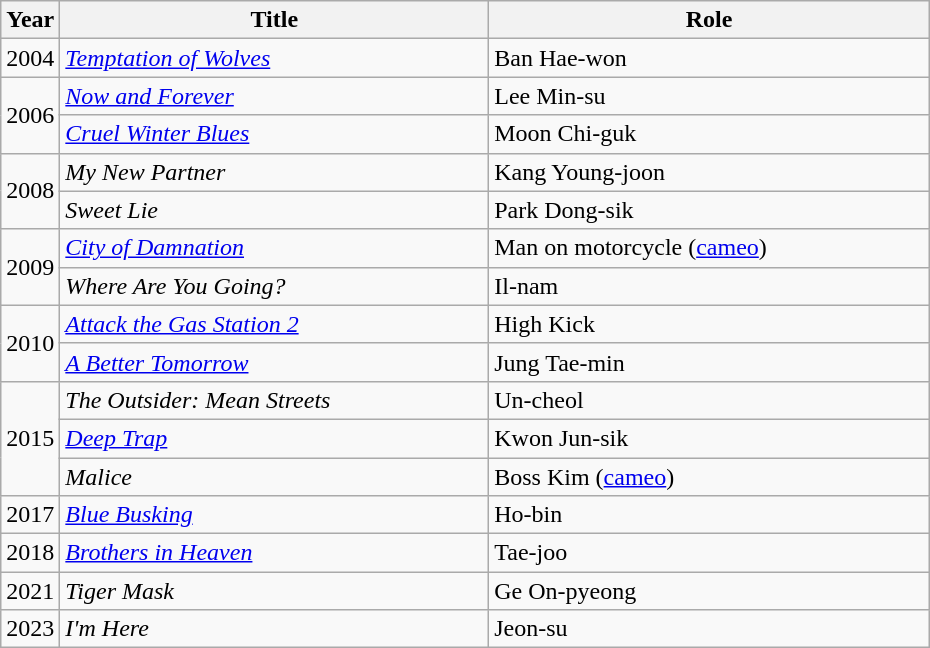<table class="wikitable" style="width:620px">
<tr>
<th width=10>Year</th>
<th>Title</th>
<th>Role</th>
</tr>
<tr>
<td>2004</td>
<td><em><a href='#'>Temptation of Wolves</a></em></td>
<td>Ban Hae-won</td>
</tr>
<tr>
<td rowspan=2>2006</td>
<td><em><a href='#'>Now and Forever</a></em></td>
<td>Lee Min-su</td>
</tr>
<tr>
<td><em><a href='#'>Cruel Winter Blues</a></em></td>
<td>Moon Chi-guk</td>
</tr>
<tr>
<td rowspan=2>2008</td>
<td><em>My New Partner</em></td>
<td>Kang Young-joon</td>
</tr>
<tr>
<td><em>Sweet Lie</em> </td>
<td>Park Dong-sik</td>
</tr>
<tr>
<td rowspan=2>2009</td>
<td><em><a href='#'>City of Damnation</a></em></td>
<td>Man on motorcycle (<a href='#'>cameo</a>)</td>
</tr>
<tr>
<td><em>Where Are You Going?</em></td>
<td>Il-nam</td>
</tr>
<tr>
<td rowspan=2>2010</td>
<td><em><a href='#'>Attack the Gas Station 2</a></em></td>
<td>High Kick</td>
</tr>
<tr>
<td><em><a href='#'>A Better Tomorrow</a></em></td>
<td>Jung Tae-min</td>
</tr>
<tr>
<td rowspan=3>2015</td>
<td><em>The Outsider: Mean Streets</em></td>
<td>Un-cheol</td>
</tr>
<tr>
<td><em><a href='#'>Deep Trap</a></em> </td>
<td>Kwon Jun-sik</td>
</tr>
<tr>
<td><em>Malice</em></td>
<td>Boss Kim (<a href='#'>cameo</a>)</td>
</tr>
<tr>
<td>2017</td>
<td><em><a href='#'>Blue Busking</a></em></td>
<td>Ho-bin</td>
</tr>
<tr>
<td>2018</td>
<td><em><a href='#'>Brothers in Heaven</a></em></td>
<td>Tae-joo</td>
</tr>
<tr>
<td>2021</td>
<td><em>Tiger Mask</em></td>
<td>Ge On-pyeong</td>
</tr>
<tr>
<td>2023</td>
<td><em>I'm Here</em></td>
<td>Jeon-su</td>
</tr>
</table>
